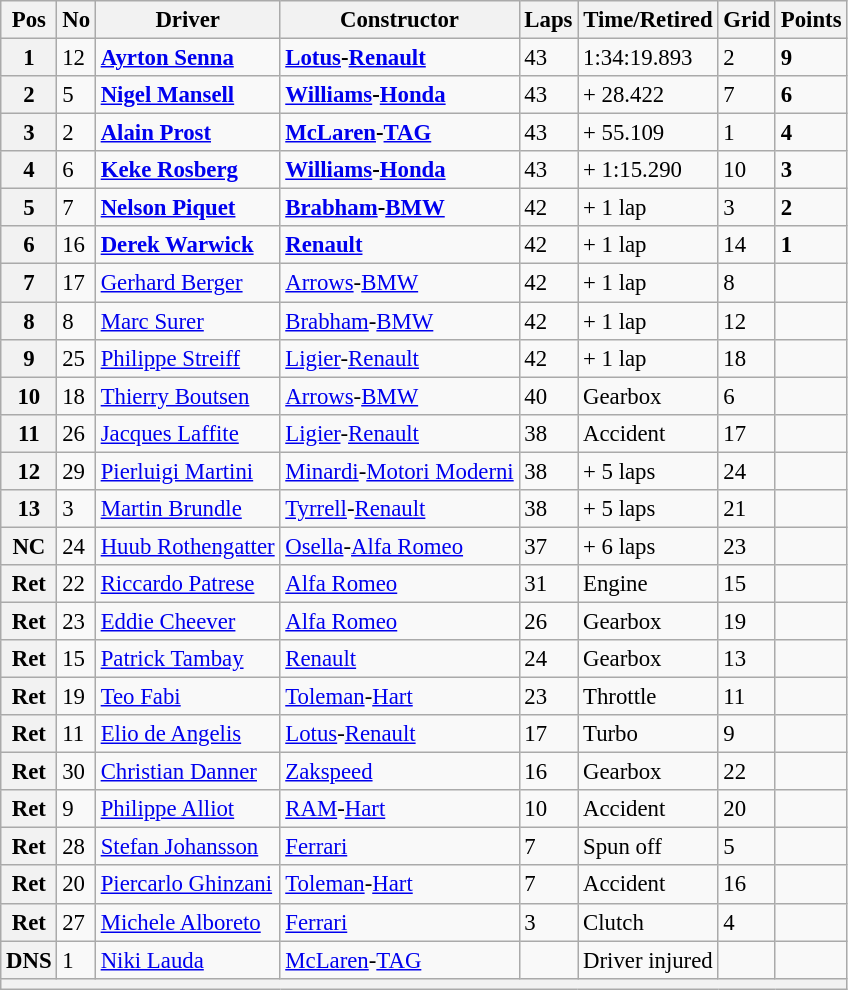<table class="wikitable" style="font-size: 95%;">
<tr>
<th>Pos</th>
<th>No</th>
<th>Driver</th>
<th>Constructor</th>
<th>Laps</th>
<th>Time/Retired</th>
<th>Grid</th>
<th>Points</th>
</tr>
<tr>
<th>1</th>
<td>12</td>
<td> <strong><a href='#'>Ayrton Senna</a></strong></td>
<td><strong><a href='#'>Lotus</a>-<a href='#'>Renault</a></strong></td>
<td>43</td>
<td>1:34:19.893</td>
<td>2</td>
<td><strong>9</strong></td>
</tr>
<tr>
<th>2</th>
<td>5</td>
<td> <strong><a href='#'>Nigel Mansell</a></strong></td>
<td><strong><a href='#'>Williams</a>-<a href='#'>Honda</a></strong></td>
<td>43</td>
<td>+ 28.422</td>
<td>7</td>
<td><strong>6</strong></td>
</tr>
<tr>
<th>3</th>
<td>2</td>
<td> <strong><a href='#'>Alain Prost</a></strong></td>
<td><strong><a href='#'>McLaren</a>-<a href='#'>TAG</a></strong></td>
<td>43</td>
<td>+ 55.109</td>
<td>1</td>
<td><strong>4</strong></td>
</tr>
<tr>
<th>4</th>
<td>6</td>
<td> <strong><a href='#'>Keke Rosberg</a></strong></td>
<td><strong><a href='#'>Williams</a>-<a href='#'>Honda</a></strong></td>
<td>43</td>
<td>+ 1:15.290</td>
<td>10</td>
<td><strong>3</strong></td>
</tr>
<tr>
<th>5</th>
<td>7</td>
<td> <strong><a href='#'>Nelson Piquet</a></strong></td>
<td><strong><a href='#'>Brabham</a>-<a href='#'>BMW</a></strong></td>
<td>42</td>
<td>+ 1 lap</td>
<td>3</td>
<td><strong>2</strong></td>
</tr>
<tr>
<th>6</th>
<td>16</td>
<td> <strong><a href='#'>Derek Warwick</a></strong></td>
<td><strong><a href='#'>Renault</a></strong></td>
<td>42</td>
<td>+ 1 lap</td>
<td>14</td>
<td><strong>1</strong></td>
</tr>
<tr>
<th>7</th>
<td>17</td>
<td> <a href='#'>Gerhard Berger</a></td>
<td><a href='#'>Arrows</a>-<a href='#'>BMW</a></td>
<td>42</td>
<td>+ 1 lap</td>
<td>8</td>
<td> </td>
</tr>
<tr>
<th>8</th>
<td>8</td>
<td> <a href='#'>Marc Surer</a></td>
<td><a href='#'>Brabham</a>-<a href='#'>BMW</a></td>
<td>42</td>
<td>+ 1 lap</td>
<td>12</td>
<td> </td>
</tr>
<tr>
<th>9</th>
<td>25</td>
<td> <a href='#'>Philippe Streiff</a></td>
<td><a href='#'>Ligier</a>-<a href='#'>Renault</a></td>
<td>42</td>
<td>+ 1 lap</td>
<td>18</td>
<td> </td>
</tr>
<tr>
<th>10</th>
<td>18</td>
<td> <a href='#'>Thierry Boutsen</a></td>
<td><a href='#'>Arrows</a>-<a href='#'>BMW</a></td>
<td>40</td>
<td>Gearbox</td>
<td>6</td>
<td> </td>
</tr>
<tr>
<th>11</th>
<td>26</td>
<td> <a href='#'>Jacques Laffite</a></td>
<td><a href='#'>Ligier</a>-<a href='#'>Renault</a></td>
<td>38</td>
<td>Accident</td>
<td>17</td>
<td> </td>
</tr>
<tr>
<th>12</th>
<td>29</td>
<td> <a href='#'>Pierluigi Martini</a></td>
<td><a href='#'>Minardi</a>-<a href='#'>Motori Moderni</a></td>
<td>38</td>
<td>+ 5 laps</td>
<td>24</td>
<td> </td>
</tr>
<tr>
<th>13</th>
<td>3</td>
<td> <a href='#'>Martin Brundle</a></td>
<td><a href='#'>Tyrrell</a>-<a href='#'>Renault</a></td>
<td>38</td>
<td>+ 5 laps</td>
<td>21</td>
<td> </td>
</tr>
<tr>
<th>NC</th>
<td>24</td>
<td> <a href='#'>Huub Rothengatter</a></td>
<td><a href='#'>Osella</a>-<a href='#'>Alfa Romeo</a></td>
<td>37</td>
<td>+ 6 laps</td>
<td>23</td>
<td> </td>
</tr>
<tr>
<th>Ret</th>
<td>22</td>
<td> <a href='#'>Riccardo Patrese</a></td>
<td><a href='#'>Alfa Romeo</a></td>
<td>31</td>
<td>Engine</td>
<td>15</td>
<td> </td>
</tr>
<tr>
<th>Ret</th>
<td>23</td>
<td> <a href='#'>Eddie Cheever</a></td>
<td><a href='#'>Alfa Romeo</a></td>
<td>26</td>
<td>Gearbox</td>
<td>19</td>
<td> </td>
</tr>
<tr>
<th>Ret</th>
<td>15</td>
<td> <a href='#'>Patrick Tambay</a></td>
<td><a href='#'>Renault</a></td>
<td>24</td>
<td>Gearbox</td>
<td>13</td>
<td> </td>
</tr>
<tr>
<th>Ret</th>
<td>19</td>
<td> <a href='#'>Teo Fabi</a></td>
<td><a href='#'>Toleman</a>-<a href='#'>Hart</a></td>
<td>23</td>
<td>Throttle</td>
<td>11</td>
<td> </td>
</tr>
<tr>
<th>Ret</th>
<td>11</td>
<td> <a href='#'>Elio de Angelis</a></td>
<td><a href='#'>Lotus</a>-<a href='#'>Renault</a></td>
<td>17</td>
<td>Turbo</td>
<td>9</td>
<td> </td>
</tr>
<tr>
<th>Ret</th>
<td>30</td>
<td> <a href='#'>Christian Danner</a></td>
<td><a href='#'>Zakspeed</a></td>
<td>16</td>
<td>Gearbox</td>
<td>22</td>
<td> </td>
</tr>
<tr>
<th>Ret</th>
<td>9</td>
<td> <a href='#'>Philippe Alliot</a></td>
<td><a href='#'>RAM</a>-<a href='#'>Hart</a></td>
<td>10</td>
<td>Accident</td>
<td>20</td>
<td> </td>
</tr>
<tr>
<th>Ret</th>
<td>28</td>
<td> <a href='#'>Stefan Johansson</a></td>
<td><a href='#'>Ferrari</a></td>
<td>7</td>
<td>Spun off</td>
<td>5</td>
<td> </td>
</tr>
<tr>
<th>Ret</th>
<td>20</td>
<td> <a href='#'>Piercarlo Ghinzani</a></td>
<td><a href='#'>Toleman</a>-<a href='#'>Hart</a></td>
<td>7</td>
<td>Accident</td>
<td>16</td>
<td> </td>
</tr>
<tr>
<th>Ret</th>
<td>27</td>
<td> <a href='#'>Michele Alboreto</a></td>
<td><a href='#'>Ferrari</a></td>
<td>3</td>
<td>Clutch</td>
<td>4</td>
<td> </td>
</tr>
<tr>
<th>DNS</th>
<td>1</td>
<td> <a href='#'>Niki Lauda</a></td>
<td><a href='#'>McLaren</a>-<a href='#'>TAG</a></td>
<td></td>
<td>Driver injured</td>
<td></td>
<td></td>
</tr>
<tr>
<th colspan="8"></th>
</tr>
</table>
